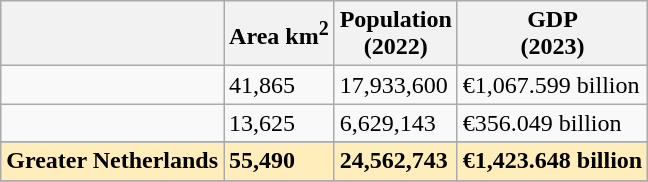<table class="wikitable">
<tr>
<th></th>
<th>Area km<sup>2</sup></th>
<th>Population<br>(2022)</th>
<th>GDP<br>(2023)</th>
</tr>
<tr>
<td></td>
<td>41,865</td>
<td>17,933,600</td>
<td>€1,067.599 billion</td>
</tr>
<tr>
<td></td>
<td>13,625</td>
<td>6,629,143</td>
<td>€356.049 billion</td>
</tr>
<tr>
</tr>
<tr style="background:#feb;">
<td><strong>Greater Netherlands</strong></td>
<td><strong>55,490</strong></td>
<td><strong>24,562,743</strong></td>
<td><strong>€1,423.648 billion</strong></td>
</tr>
<tr>
</tr>
</table>
